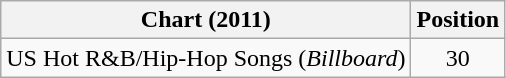<table class="wikitable">
<tr>
<th>Chart (2011)</th>
<th>Position</th>
</tr>
<tr>
<td>US Hot R&B/Hip-Hop Songs (<em>Billboard</em>)</td>
<td align="center">30</td>
</tr>
</table>
